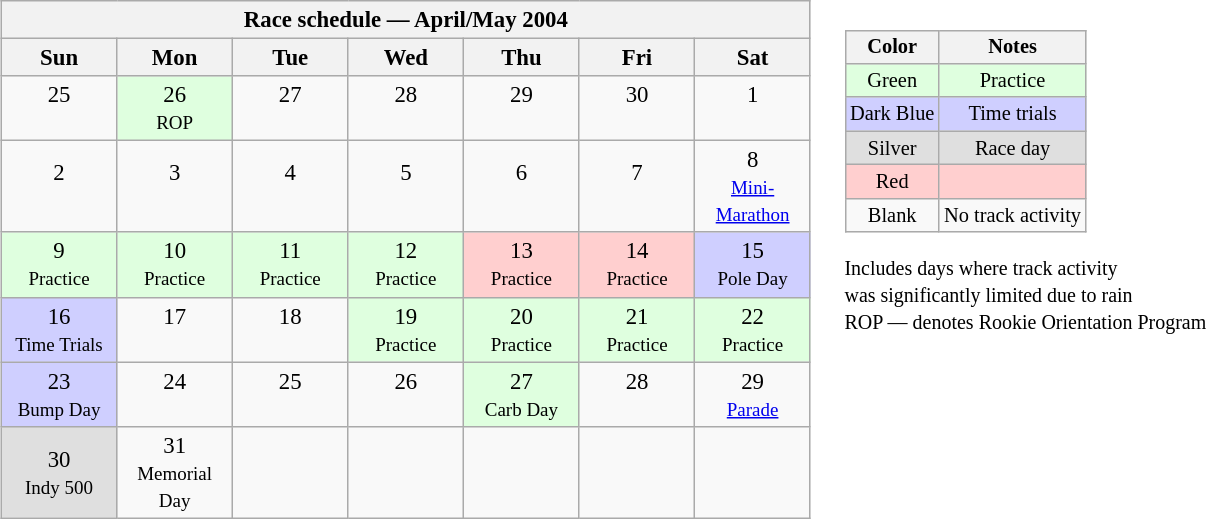<table>
<tr>
<td><br><table class="wikitable" style="text-align:center; font-size:95%">
<tr valign="top">
<th colspan=7>Race schedule — April/May 2004</th>
</tr>
<tr>
<th scope="col" width="70">Sun</th>
<th scope="col" width="70">Mon</th>
<th scope="col" width="70">Tue</th>
<th scope="col" width="70">Wed</th>
<th scope="col" width="70">Thu</th>
<th scope="col" width="70">Fri</th>
<th scope="col" width="70">Sat</th>
</tr>
<tr>
<td>25<br> </td>
<td style="background:#DFFFDF;">26<br><small>ROP</small></td>
<td>27<br> </td>
<td>28<br> </td>
<td>29<br> </td>
<td>30<br> </td>
<td>1<br> </td>
</tr>
<tr>
<td>2<br> </td>
<td>3<br> </td>
<td>4<br> </td>
<td>5<br> </td>
<td>6<br> </td>
<td>7<br> </td>
<td>8<br><small><a href='#'>Mini-Marathon</a></small></td>
</tr>
<tr>
<td style="background:#DFFFDF;">9<br><small>Practice</small></td>
<td style="background:#DFFFDF;">10<br><small>Practice</small></td>
<td style="background:#DFFFDF;">11<br><small>Practice</small></td>
<td style="background:#DFFFDF;">12<br><small>Practice</small></td>
<td style="background:#FFCFCF;">13<br><small>Practice</small></td>
<td style="background:#FFCFCF;">14<br><small>Practice</small></td>
<td style="background:#CFCFFF;">15<br><small>Pole Day</small></td>
</tr>
<tr>
<td style="background:#CFCFFF;">16<br><small>Time Trials</small></td>
<td>17<br> </td>
<td>18<br> </td>
<td style="background:#DFFFDF;">19<br><small>Practice</small></td>
<td style="background:#DFFFDF;">20<br><small>Practice</small></td>
<td style="background:#DFFFDF;">21<br><small>Practice</small></td>
<td style="background:#DFFFDF;">22<br><small>Practice</small></td>
</tr>
<tr>
<td style="background:#CFCFFF;">23<br><small>Bump Day</small></td>
<td>24<br> </td>
<td>25<br> </td>
<td>26<br> </td>
<td style="background:#DFFFDF;">27<br><small>Carb Day</small></td>
<td>28<br> </td>
<td>29<br><small><a href='#'>Parade</a></small></td>
</tr>
<tr>
<td style="background:#DFDFDF;">30<br><small>Indy 500</small></td>
<td>31<br><small>Memorial Day</small></td>
<td> </td>
<td> </td>
<td> </td>
<td> </td>
<td> </td>
</tr>
</table>
</td>
<td valign="top"><br><table>
<tr>
<td><br><table style="margin-right:0; font-size:85%; text-align:center;" class="wikitable">
<tr>
<th>Color</th>
<th>Notes</th>
</tr>
<tr style="background:#DFFFDF;">
<td>Green</td>
<td>Practice</td>
</tr>
<tr style="background:#CFCFFF;">
<td>Dark Blue</td>
<td>Time trials</td>
</tr>
<tr style="background:#DFDFDF;">
<td>Silver</td>
<td>Race day</td>
</tr>
<tr style="background:#FFCFCF;">
<td>Red</td>
<td></td>
</tr>
<tr>
<td>Blank</td>
<td>No track activity</td>
</tr>
</table>
 <small>Includes days where track activity<br>was significantly limited due to rain</small><br><small>ROP — denotes Rookie Orientation Program</small></td>
</tr>
</table>
</td>
</tr>
</table>
